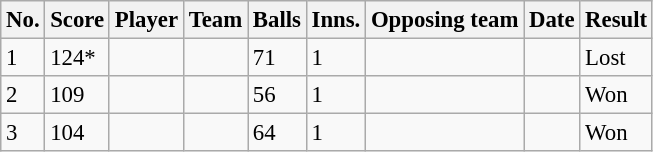<table class="wikitable sortable" style="font-size:95%">
<tr>
<th>No.</th>
<th>Score</th>
<th>Player</th>
<th>Team</th>
<th>Balls</th>
<th>Inns.</th>
<th>Opposing team</th>
<th>Date</th>
<th>Result</th>
</tr>
<tr>
<td>1</td>
<td> 124*</td>
<td></td>
<td></td>
<td>71</td>
<td>1</td>
<td></td>
<td></td>
<td>Lost</td>
</tr>
<tr>
<td>2</td>
<td> 109</td>
<td></td>
<td></td>
<td>56</td>
<td>1</td>
<td></td>
<td></td>
<td>Won</td>
</tr>
<tr>
<td>3</td>
<td> 104</td>
<td></td>
<td></td>
<td>64</td>
<td>1</td>
<td></td>
<td></td>
<td>Won</td>
</tr>
</table>
